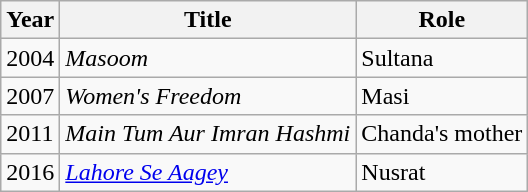<table class="wikitable sortable plainrowheaders">
<tr style="text-align:center;">
<th scope="col">Year</th>
<th scope="col">Title</th>
<th scope="col">Role</th>
</tr>
<tr>
<td>2004</td>
<td><em>Masoom</em></td>
<td>Sultana</td>
</tr>
<tr>
<td>2007</td>
<td><em>Women's Freedom </em></td>
<td>Masi</td>
</tr>
<tr>
<td>2011</td>
<td><em>Main Tum Aur Imran Hashmi</em></td>
<td>Chanda's mother</td>
</tr>
<tr>
<td>2016</td>
<td><em><a href='#'>Lahore Se Aagey</a></em></td>
<td>Nusrat</td>
</tr>
</table>
